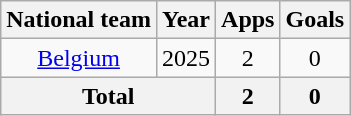<table class="wikitable" style="text-align: center;">
<tr>
<th>National team</th>
<th>Year</th>
<th>Apps</th>
<th>Goals</th>
</tr>
<tr>
<td rowspan="1"><a href='#'>Belgium</a></td>
<td>2025</td>
<td>2</td>
<td>0</td>
</tr>
<tr>
<th colspan="2">Total</th>
<th>2</th>
<th>0</th>
</tr>
</table>
